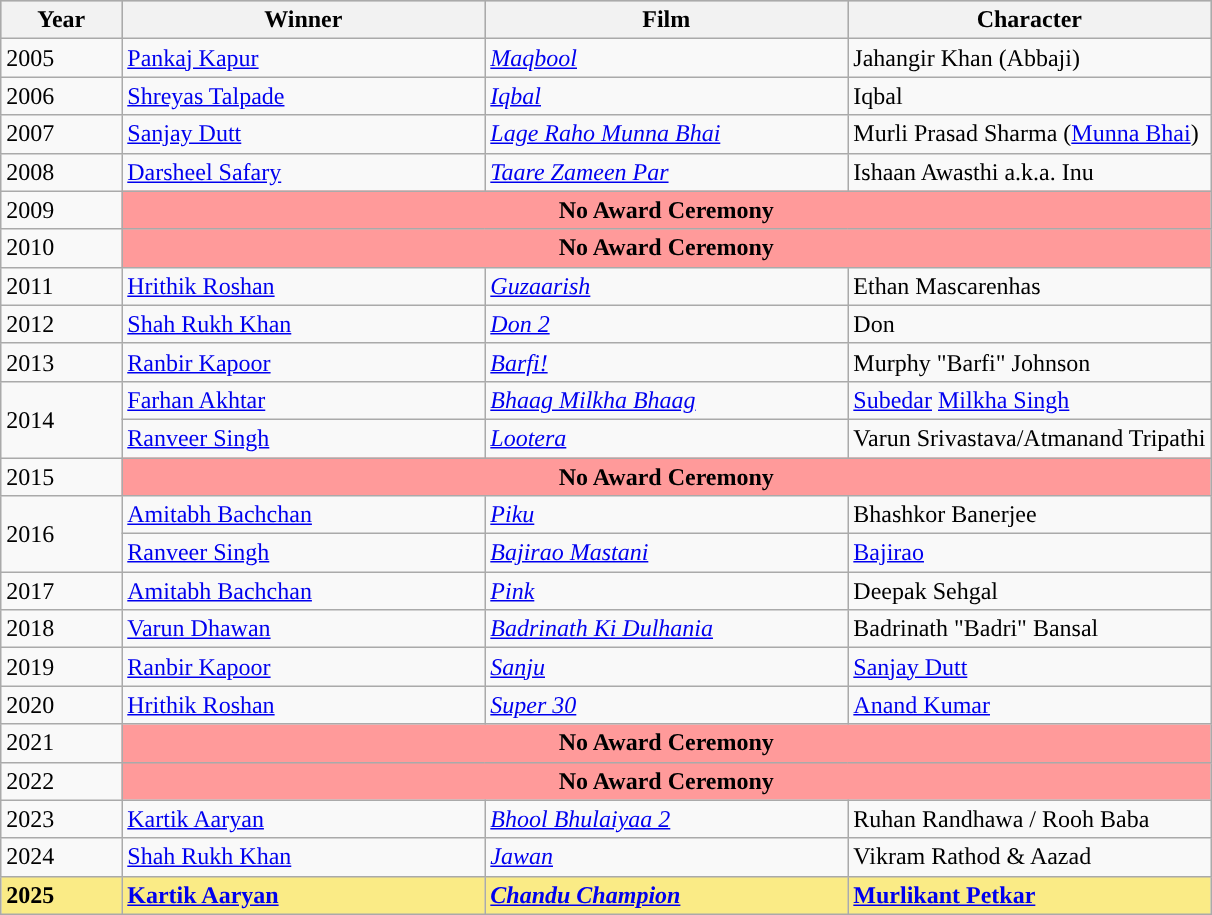<table class="wikitable">
<tr style="background:#bebebe;">
<th style="width:10%;">Year</th>
<th style="width:30%;">Winner</th>
<th style="width:30%;">Film</th>
<th style="width:30%;">Character</th>
</tr>
<tr>
<td>2005</td>
<td><a href='#'>Pankaj Kapur</a></td>
<td><em><a href='#'>Maqbool</a></em></td>
<td>Jahangir Khan (Abbaji)</td>
</tr>
<tr>
<td>2006</td>
<td><a href='#'>Shreyas Talpade</a></td>
<td><em><a href='#'>Iqbal</a></em></td>
<td>Iqbal</td>
</tr>
<tr>
<td>2007</td>
<td><a href='#'>Sanjay Dutt</a></td>
<td><em><a href='#'>Lage Raho Munna Bhai</a></em></td>
<td>Murli Prasad Sharma (<a href='#'>Munna Bhai</a>)</td>
</tr>
<tr>
<td>2008</td>
<td><a href='#'>Darsheel Safary</a></td>
<td><em><a href='#'>Taare Zameen Par</a></em></td>
<td>Ishaan Awasthi a.k.a. Inu</td>
</tr>
<tr>
<td>2009</td>
<th align="center" colspan="3" style="background:#ff9a9a;">No Award Ceremony</th>
</tr>
<tr>
<td>2010</td>
<th align="center" colspan="3" style="background:#ff9a9a;">No Award Ceremony</th>
</tr>
<tr>
<td>2011</td>
<td><a href='#'>Hrithik Roshan</a></td>
<td><em><a href='#'>Guzaarish</a></em></td>
<td>Ethan Mascarenhas</td>
</tr>
<tr>
<td>2012</td>
<td><a href='#'>Shah Rukh Khan</a></td>
<td><em><a href='#'>Don 2</a></em></td>
<td>Don</td>
</tr>
<tr>
<td>2013</td>
<td><a href='#'>Ranbir Kapoor</a></td>
<td><em><a href='#'>Barfi!</a> </em></td>
<td>Murphy "Barfi" Johnson</td>
</tr>
<tr>
<td rowspan="2">2014</td>
<td><a href='#'>Farhan Akhtar</a></td>
<td><em><a href='#'>Bhaag Milkha Bhaag</a></em></td>
<td><a href='#'>Subedar</a> <a href='#'>Milkha Singh</a></td>
</tr>
<tr>
<td><a href='#'>Ranveer Singh</a></td>
<td><em><a href='#'>Lootera</a></em></td>
<td>Varun Srivastava/Atmanand Tripathi</td>
</tr>
<tr>
<td>2015</td>
<th align="center" colspan="3" style="background:#ff9a9a;">No Award Ceremony</th>
</tr>
<tr>
<td rowspan="2">2016</td>
<td><a href='#'>Amitabh Bachchan</a></td>
<td><em><a href='#'>Piku</a></em></td>
<td>Bhashkor Banerjee</td>
</tr>
<tr>
<td><a href='#'>Ranveer Singh</a></td>
<td><em><a href='#'>Bajirao Mastani</a></em></td>
<td><a href='#'>Bajirao</a></td>
</tr>
<tr>
<td>2017</td>
<td><a href='#'>Amitabh Bachchan</a></td>
<td><em><a href='#'>Pink</a></em></td>
<td>Deepak Sehgal</td>
</tr>
<tr>
<td>2018</td>
<td><a href='#'>Varun Dhawan</a></td>
<td><em><a href='#'>Badrinath Ki Dulhania</a></em></td>
<td>Badrinath "Badri" Bansal</td>
</tr>
<tr>
<td>2019</td>
<td><a href='#'>Ranbir Kapoor</a></td>
<td><em><a href='#'>Sanju</a></em></td>
<td><a href='#'>Sanjay Dutt</a></td>
</tr>
<tr>
<td>2020</td>
<td><a href='#'>Hrithik Roshan</a></td>
<td><em><a href='#'>Super 30</a></em></td>
<td><a href='#'>Anand Kumar</a></td>
</tr>
<tr>
<td>2021</td>
<th align="center" colspan="3" style="background:#ff9a9a;">No Award Ceremony</th>
</tr>
<tr>
<td>2022</td>
<th align="center" colspan="3" style="background:#ff9a9a;">No Award Ceremony</th>
</tr>
<tr>
<td>2023</td>
<td><a href='#'>Kartik Aaryan</a></td>
<td><em><a href='#'>Bhool Bhulaiyaa 2</a></em></td>
<td>Ruhan Randhawa / Rooh Baba</td>
</tr>
<tr>
<td>2024</td>
<td><a href='#'>Shah Rukh Khan</a></td>
<td><em><a href='#'>Jawan</a></em></td>
<td>Vikram Rathod & Aazad</td>
</tr>
<tr bgcolor="#FAEB86">
<td><strong>2025</strong></td>
<td><strong><a href='#'>Kartik Aaryan</a></strong></td>
<td><strong><em><a href='#'>Chandu Champion</a></em></strong></td>
<td><strong><a href='#'>Murlikant Petkar</a></strong></td>
</tr>
</table>
